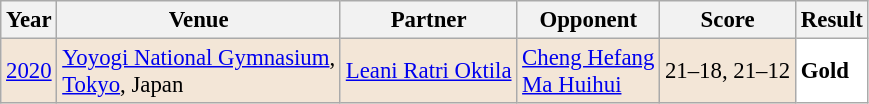<table class="sortable wikitable" style="font-size: 95%;">
<tr>
<th>Year</th>
<th>Venue</th>
<th>Partner</th>
<th>Opponent</th>
<th>Score</th>
<th>Result</th>
</tr>
<tr style="background:#F3E6D7">
<td align="center"><a href='#'>2020</a></td>
<td align="left"><a href='#'>Yoyogi National Gymnasium</a>,<br><a href='#'>Tokyo</a>, Japan</td>
<td align="left"> <a href='#'>Leani Ratri Oktila</a></td>
<td align="left"> <a href='#'>Cheng Hefang</a><br> <a href='#'>Ma Huihui</a></td>
<td align="left">21–18, 21–12</td>
<td style="text-align:left; background:white"> <strong>Gold</strong></td>
</tr>
</table>
